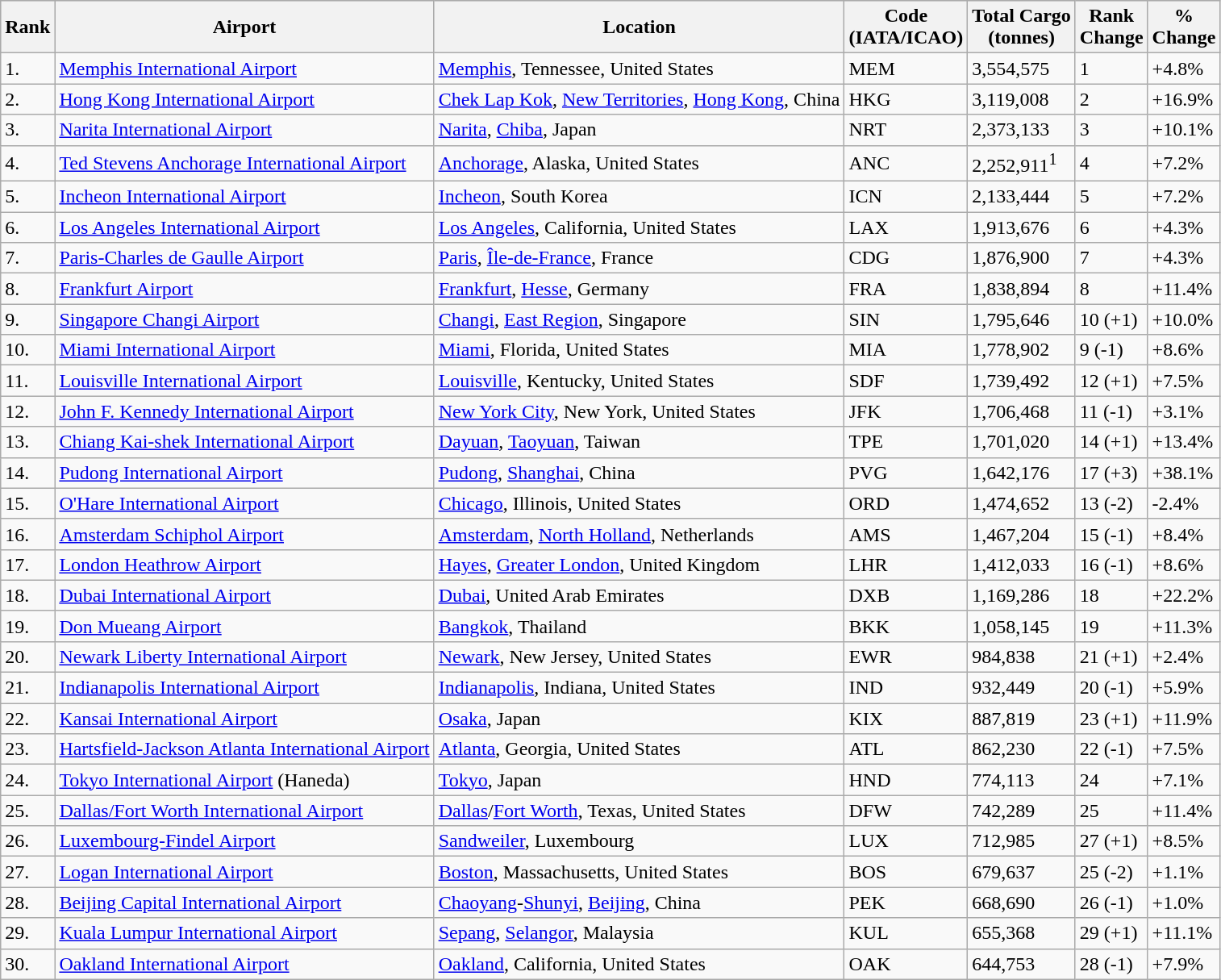<table class="wikitable sortable">
<tr style="background:lightgrey;">
<th>Rank</th>
<th>Airport</th>
<th>Location</th>
<th>Code<br>(IATA/ICAO)</th>
<th>Total Cargo<br>(tonnes)</th>
<th>Rank<br>Change</th>
<th>%<br>Change</th>
</tr>
<tr>
<td>1.</td>
<td><a href='#'>Memphis International Airport</a></td>
<td><a href='#'>Memphis</a>, Tennessee, United States</td>
<td>MEM</td>
<td>3,554,575</td>
<td>1</td>
<td>+4.8%</td>
</tr>
<tr>
<td>2.</td>
<td><a href='#'>Hong Kong International Airport</a></td>
<td><a href='#'>Chek Lap Kok</a>, <a href='#'>New Territories</a>, <a href='#'>Hong Kong</a>, China</td>
<td>HKG</td>
<td>3,119,008</td>
<td>2</td>
<td>+16.9%</td>
</tr>
<tr>
<td>3.</td>
<td><a href='#'>Narita International Airport</a></td>
<td><a href='#'>Narita</a>, <a href='#'>Chiba</a>, Japan</td>
<td>NRT</td>
<td>2,373,133</td>
<td>3</td>
<td>+10.1%</td>
</tr>
<tr>
<td>4.</td>
<td><a href='#'>Ted Stevens Anchorage International Airport</a></td>
<td><a href='#'>Anchorage</a>, Alaska, United States</td>
<td>ANC</td>
<td>2,252,911<sup>1</sup></td>
<td>4</td>
<td>+7.2%</td>
</tr>
<tr>
<td>5.</td>
<td><a href='#'>Incheon International Airport</a></td>
<td><a href='#'>Incheon</a>, South Korea</td>
<td>ICN</td>
<td>2,133,444</td>
<td>5</td>
<td>+7.2%</td>
</tr>
<tr>
<td>6.</td>
<td><a href='#'>Los Angeles International Airport</a></td>
<td><a href='#'>Los Angeles</a>, California, United States</td>
<td>LAX</td>
<td>1,913,676</td>
<td>6</td>
<td>+4.3%</td>
</tr>
<tr>
<td>7.</td>
<td><a href='#'>Paris-Charles de Gaulle Airport</a></td>
<td><a href='#'>Paris</a>, <a href='#'>Île-de-France</a>, France</td>
<td>CDG</td>
<td>1,876,900</td>
<td>7</td>
<td>+4.3%</td>
</tr>
<tr>
<td>8.</td>
<td><a href='#'>Frankfurt Airport</a></td>
<td><a href='#'>Frankfurt</a>, <a href='#'>Hesse</a>, Germany</td>
<td>FRA</td>
<td>1,838,894</td>
<td>8</td>
<td>+11.4%</td>
</tr>
<tr>
<td>9.</td>
<td><a href='#'>Singapore Changi Airport</a></td>
<td><a href='#'>Changi</a>, <a href='#'>East Region</a>, Singapore</td>
<td>SIN</td>
<td>1,795,646</td>
<td>10 (+1)</td>
<td>+10.0%</td>
</tr>
<tr>
<td>10.</td>
<td><a href='#'>Miami International Airport</a></td>
<td><a href='#'>Miami</a>, Florida, United States</td>
<td>MIA</td>
<td>1,778,902</td>
<td>9 (-1)</td>
<td>+8.6%</td>
</tr>
<tr>
<td>11.</td>
<td><a href='#'>Louisville International Airport</a></td>
<td><a href='#'>Louisville</a>, Kentucky, United States</td>
<td>SDF</td>
<td>1,739,492</td>
<td>12 (+1)</td>
<td>+7.5%</td>
</tr>
<tr>
<td>12.</td>
<td><a href='#'>John F. Kennedy International Airport</a></td>
<td><a href='#'>New York City</a>, New York, United States</td>
<td>JFK</td>
<td>1,706,468</td>
<td>11 (-1)</td>
<td>+3.1%</td>
</tr>
<tr>
<td>13.</td>
<td><a href='#'>Chiang Kai-shek International Airport</a></td>
<td><a href='#'>Dayuan</a>, <a href='#'>Taoyuan</a>, Taiwan</td>
<td>TPE</td>
<td>1,701,020</td>
<td>14 (+1)</td>
<td>+13.4%</td>
</tr>
<tr>
<td>14.</td>
<td><a href='#'>Pudong International Airport</a></td>
<td><a href='#'>Pudong</a>, <a href='#'>Shanghai</a>, China</td>
<td>PVG</td>
<td>1,642,176</td>
<td>17 (+3)</td>
<td>+38.1%</td>
</tr>
<tr>
<td>15.</td>
<td><a href='#'>O'Hare International Airport</a></td>
<td><a href='#'>Chicago</a>, Illinois, United States</td>
<td>ORD</td>
<td>1,474,652</td>
<td>13 (-2)</td>
<td>-2.4%</td>
</tr>
<tr>
<td>16.</td>
<td><a href='#'>Amsterdam Schiphol Airport</a></td>
<td><a href='#'>Amsterdam</a>, <a href='#'>North Holland</a>, Netherlands</td>
<td>AMS</td>
<td>1,467,204</td>
<td>15 (-1)</td>
<td>+8.4%</td>
</tr>
<tr>
<td>17.</td>
<td><a href='#'>London Heathrow Airport</a></td>
<td><a href='#'>Hayes</a>, <a href='#'>Greater London</a>, United Kingdom</td>
<td>LHR</td>
<td>1,412,033</td>
<td>16 (-1)</td>
<td>+8.6%</td>
</tr>
<tr>
<td>18.</td>
<td><a href='#'>Dubai International Airport</a></td>
<td><a href='#'>Dubai</a>, United Arab Emirates</td>
<td>DXB</td>
<td>1,169,286</td>
<td>18</td>
<td>+22.2%</td>
</tr>
<tr>
<td>19.</td>
<td><a href='#'>Don Mueang Airport</a></td>
<td><a href='#'>Bangkok</a>, Thailand</td>
<td>BKK</td>
<td>1,058,145</td>
<td>19</td>
<td>+11.3%</td>
</tr>
<tr>
<td>20.</td>
<td><a href='#'>Newark Liberty International Airport</a></td>
<td><a href='#'>Newark</a>, New Jersey, United States</td>
<td>EWR</td>
<td>984,838</td>
<td>21 (+1)</td>
<td>+2.4%</td>
</tr>
<tr>
<td>21.</td>
<td><a href='#'>Indianapolis International Airport</a></td>
<td><a href='#'>Indianapolis</a>, Indiana, United States</td>
<td>IND</td>
<td>932,449</td>
<td>20 (-1)</td>
<td>+5.9%</td>
</tr>
<tr>
<td>22.</td>
<td><a href='#'>Kansai International Airport</a></td>
<td><a href='#'>Osaka</a>, Japan</td>
<td>KIX</td>
<td>887,819</td>
<td>23 (+1)</td>
<td>+11.9%</td>
</tr>
<tr>
<td>23.</td>
<td><a href='#'>Hartsfield-Jackson Atlanta International Airport</a></td>
<td><a href='#'>Atlanta</a>, Georgia, United States</td>
<td>ATL</td>
<td>862,230</td>
<td>22 (-1)</td>
<td>+7.5%</td>
</tr>
<tr>
<td>24.</td>
<td><a href='#'>Tokyo International Airport</a> (Haneda)</td>
<td><a href='#'>Tokyo</a>, Japan</td>
<td>HND</td>
<td>774,113</td>
<td>24</td>
<td>+7.1%</td>
</tr>
<tr>
<td>25.</td>
<td><a href='#'>Dallas/Fort Worth International Airport</a></td>
<td><a href='#'>Dallas</a>/<a href='#'>Fort Worth</a>, Texas, United States</td>
<td>DFW</td>
<td>742,289</td>
<td>25</td>
<td>+11.4%</td>
</tr>
<tr>
<td>26.</td>
<td><a href='#'>Luxembourg-Findel Airport</a></td>
<td><a href='#'>Sandweiler</a>, Luxembourg</td>
<td>LUX</td>
<td>712,985</td>
<td>27 (+1)</td>
<td>+8.5%</td>
</tr>
<tr>
<td>27.</td>
<td><a href='#'>Logan International Airport</a></td>
<td><a href='#'>Boston</a>, Massachusetts, United States</td>
<td>BOS</td>
<td>679,637</td>
<td>25 (-2)</td>
<td>+1.1%</td>
</tr>
<tr>
<td>28.</td>
<td><a href='#'>Beijing Capital International Airport</a></td>
<td><a href='#'>Chaoyang</a>-<a href='#'>Shunyi</a>, <a href='#'>Beijing</a>, China</td>
<td>PEK</td>
<td>668,690</td>
<td>26 (-1)</td>
<td>+1.0%</td>
</tr>
<tr>
<td>29.</td>
<td><a href='#'>Kuala Lumpur International Airport</a></td>
<td><a href='#'>Sepang</a>, <a href='#'>Selangor</a>, Malaysia</td>
<td>KUL</td>
<td>655,368</td>
<td>29 (+1)</td>
<td>+11.1%</td>
</tr>
<tr>
<td>30.</td>
<td><a href='#'>Oakland International Airport</a></td>
<td><a href='#'>Oakland</a>, California, United States</td>
<td>OAK</td>
<td>644,753</td>
<td>28 (-1)</td>
<td>+7.9%</td>
</tr>
</table>
